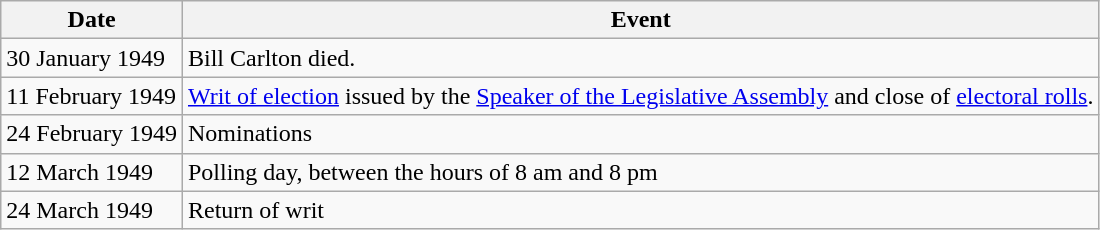<table class="wikitable">
<tr>
<th>Date</th>
<th>Event</th>
</tr>
<tr>
<td>30 January 1949</td>
<td>Bill Carlton died.</td>
</tr>
<tr>
<td>11 February 1949</td>
<td><a href='#'>Writ of election</a> issued by the <a href='#'>Speaker of the Legislative Assembly</a>  and close of <a href='#'>electoral rolls</a>.</td>
</tr>
<tr>
<td>24 February 1949</td>
<td>Nominations</td>
</tr>
<tr>
<td>12 March 1949</td>
<td>Polling day, between the hours of 8 am and 8 pm</td>
</tr>
<tr>
<td>24 March 1949</td>
<td>Return of writ</td>
</tr>
</table>
